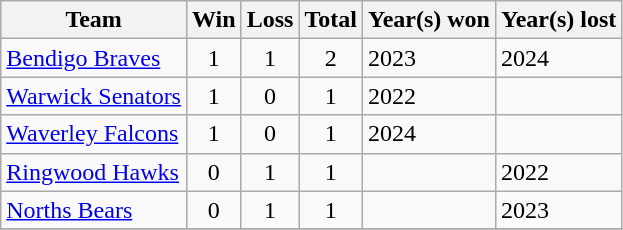<table class="wikitable sortable" style="text-align:center; font-size:100%">
<tr>
<th>Team</th>
<th>Win</th>
<th>Loss</th>
<th>Total</th>
<th>Year(s) won</th>
<th>Year(s) lost</th>
</tr>
<tr>
<td style="text-align:left"><a href='#'>Bendigo Braves</a></td>
<td>1</td>
<td>1</td>
<td>2</td>
<td style="text-align:left">2023</td>
<td style="text-align:left">2024</td>
</tr>
<tr>
<td style="text-align:left"><a href='#'>Warwick Senators</a></td>
<td>1</td>
<td>0</td>
<td>1</td>
<td style="text-align:left">2022</td>
<td style="text-align:left"></td>
</tr>
<tr>
<td style="text-align:left"><a href='#'>Waverley Falcons</a></td>
<td>1</td>
<td>0</td>
<td>1</td>
<td style="text-align:left">2024</td>
<td style="text-align:left"></td>
</tr>
<tr>
<td style="text-align:left"><a href='#'>Ringwood Hawks</a></td>
<td>0</td>
<td>1</td>
<td>1</td>
<td style="text-align:left"></td>
<td style="text-align:left">2022</td>
</tr>
<tr>
<td style="text-align:left"><a href='#'>Norths Bears</a></td>
<td>0</td>
<td>1</td>
<td>1</td>
<td style="text-align:left"></td>
<td style="text-align:left">2023</td>
</tr>
<tr>
</tr>
</table>
